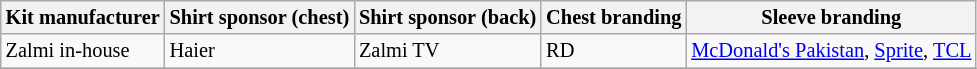<table class="wikitable"  style="font-size:85%;">
<tr>
<th>Kit manufacturer</th>
<th>Shirt sponsor (chest)</th>
<th>Shirt sponsor (back)</th>
<th>Chest branding</th>
<th>Sleeve branding</th>
</tr>
<tr>
<td>Zalmi in-house</td>
<td>Haier</td>
<td>Zalmi TV</td>
<td>RD</td>
<td><a href='#'>McDonald's Pakistan</a>, <a href='#'>Sprite</a>, <a href='#'>TCL</a></td>
</tr>
<tr>
</tr>
</table>
